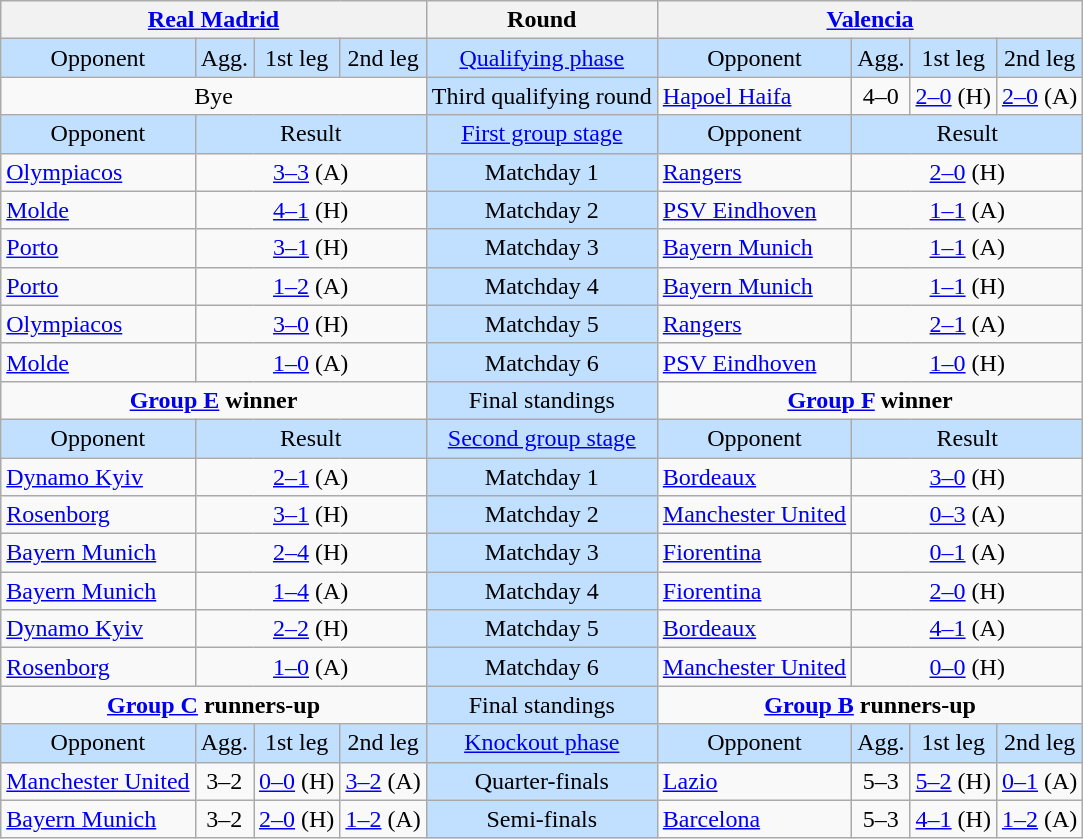<table class="wikitable" style="text-align:center">
<tr>
<th colspan=4> <a href='#'>Real Madrid</a></th>
<th>Round</th>
<th colspan=4> <a href='#'>Valencia</a></th>
</tr>
<tr style="background:#c1e0ff">
<td>Opponent</td>
<td>Agg.</td>
<td>1st leg</td>
<td>2nd leg</td>
<td><a href='#'>Qualifying phase</a></td>
<td>Opponent</td>
<td>Agg.</td>
<td>1st leg</td>
<td>2nd leg</td>
</tr>
<tr>
<td colspan=4>Bye</td>
<td style="background:#c1e0ff">Third qualifying round</td>
<td align=left> <a href='#'>Hapoel Haifa</a></td>
<td>4–0</td>
<td><a href='#'>2–0</a> (H)</td>
<td><a href='#'>2–0</a> (A)</td>
</tr>
<tr style="background:#c1e0ff">
<td>Opponent</td>
<td colspan=3>Result</td>
<td><a href='#'>First group stage</a></td>
<td>Opponent</td>
<td colspan=3>Result</td>
</tr>
<tr>
<td align=left> <a href='#'>Olympiacos</a></td>
<td colspan=3><a href='#'>3–3</a> (A)</td>
<td style="background:#c1e0ff;">Matchday 1</td>
<td align=left> <a href='#'>Rangers</a></td>
<td colspan=3><a href='#'>2–0</a> (H)</td>
</tr>
<tr>
<td align=left> <a href='#'>Molde</a></td>
<td colspan=3><a href='#'>4–1</a> (H)</td>
<td style="background:#c1e0ff;">Matchday 2</td>
<td align=left> <a href='#'>PSV Eindhoven</a></td>
<td colspan=3><a href='#'>1–1</a> (A)</td>
</tr>
<tr>
<td align=left> <a href='#'>Porto</a></td>
<td colspan=3><a href='#'>3–1</a> (H)</td>
<td style="background:#c1e0ff;">Matchday 3</td>
<td align=left> <a href='#'>Bayern Munich</a></td>
<td colspan=3><a href='#'>1–1</a> (A)</td>
</tr>
<tr>
<td align=left> <a href='#'>Porto</a></td>
<td colspan=3><a href='#'>1–2</a> (A)</td>
<td style="background:#c1e0ff;">Matchday 4</td>
<td align=left> <a href='#'>Bayern Munich</a></td>
<td colspan=3><a href='#'>1–1</a> (H)</td>
</tr>
<tr>
<td align=left> <a href='#'>Olympiacos</a></td>
<td colspan=3><a href='#'>3–0</a> (H)</td>
<td style="background:#c1e0ff;">Matchday 5</td>
<td align=left> <a href='#'>Rangers</a></td>
<td colspan=3><a href='#'>2–1</a> (A)</td>
</tr>
<tr>
<td align=left> <a href='#'>Molde</a></td>
<td colspan=3><a href='#'>1–0</a> (A)</td>
<td style="background:#c1e0ff;">Matchday 6</td>
<td align=left> <a href='#'>PSV Eindhoven</a></td>
<td colspan=3><a href='#'>1–0</a> (H)</td>
</tr>
<tr>
<td colspan="4" style="text-align:center; vertical-align:top;"><strong><a href='#'>Group E</a> winner</strong><br></td>
<td style="background:#c1e0ff;">Final standings</td>
<td colspan="4" style="text-align:center; vertical-align:top;"><strong><a href='#'>Group F</a> winner</strong><br></td>
</tr>
<tr style="background:#c1e0ff;">
<td>Opponent</td>
<td colspan=3>Result</td>
<td><a href='#'>Second group stage</a></td>
<td>Opponent</td>
<td colspan=3>Result</td>
</tr>
<tr>
<td align=left> <a href='#'>Dynamo Kyiv</a></td>
<td colspan=3><a href='#'>2–1</a> (A)</td>
<td style="background:#c1e0ff;">Matchday 1</td>
<td align=left> <a href='#'>Bordeaux</a></td>
<td colspan=3><a href='#'>3–0</a> (H)</td>
</tr>
<tr>
<td align=left> <a href='#'>Rosenborg</a></td>
<td colspan=3><a href='#'>3–1</a> (H)</td>
<td style="background:#c1e0ff;">Matchday 2</td>
<td align=left> <a href='#'>Manchester United</a></td>
<td colspan=3><a href='#'>0–3</a> (A)</td>
</tr>
<tr>
<td align=left> <a href='#'>Bayern Munich</a></td>
<td colspan=3><a href='#'>2–4</a> (H)</td>
<td style="background:#c1e0ff;">Matchday 3</td>
<td align=left> <a href='#'>Fiorentina</a></td>
<td colspan=3><a href='#'>0–1</a> (A)</td>
</tr>
<tr>
<td align=left> <a href='#'>Bayern Munich</a></td>
<td colspan=3><a href='#'>1–4</a> (A)</td>
<td style="background:#c1e0ff;">Matchday 4</td>
<td align=left> <a href='#'>Fiorentina</a></td>
<td colspan=3><a href='#'>2–0</a> (H)</td>
</tr>
<tr>
<td align=left> <a href='#'>Dynamo Kyiv</a></td>
<td colspan=3><a href='#'>2–2</a> (H)</td>
<td style="background:#c1e0ff;">Matchday 5</td>
<td align=left> <a href='#'>Bordeaux</a></td>
<td colspan=3><a href='#'>4–1</a> (A)</td>
</tr>
<tr>
<td align=left> <a href='#'>Rosenborg</a></td>
<td colspan=3><a href='#'>1–0</a> (A)</td>
<td style="background:#c1e0ff;">Matchday 6</td>
<td align=left> <a href='#'>Manchester United</a></td>
<td colspan=3><a href='#'>0–0</a> (H)</td>
</tr>
<tr>
<td colspan="4" style="text-align:center; vertical-align:top;"><strong><a href='#'>Group C</a> runners-up</strong><br></td>
<td style="background:#c1e0ff;">Final standings</td>
<td colspan="4" style="text-align:center; vertical-align:top;"><strong><a href='#'>Group B</a> runners-up</strong><br></td>
</tr>
<tr style="background:#c1e0ff;">
<td>Opponent</td>
<td>Agg.</td>
<td>1st leg</td>
<td>2nd leg</td>
<td><a href='#'>Knockout phase</a></td>
<td>Opponent</td>
<td>Agg.</td>
<td>1st leg</td>
<td>2nd leg</td>
</tr>
<tr>
<td align=left> <a href='#'>Manchester United</a></td>
<td>3–2</td>
<td><a href='#'>0–0</a> (H)</td>
<td><a href='#'>3–2</a> (A)</td>
<td style="background:#c1e0ff;">Quarter-finals</td>
<td align=left> <a href='#'>Lazio</a></td>
<td>5–3</td>
<td><a href='#'>5–2</a> (H)</td>
<td><a href='#'>0–1</a> (A)</td>
</tr>
<tr>
<td align=left> <a href='#'>Bayern Munich</a></td>
<td>3–2</td>
<td><a href='#'>2–0</a> (H)</td>
<td><a href='#'>1–2</a> (A)</td>
<td style="background:#c1e0ff;">Semi-finals</td>
<td align=left> <a href='#'>Barcelona</a></td>
<td>5–3</td>
<td><a href='#'>4–1</a> (H)</td>
<td><a href='#'>1–2</a> (A)</td>
</tr>
</table>
